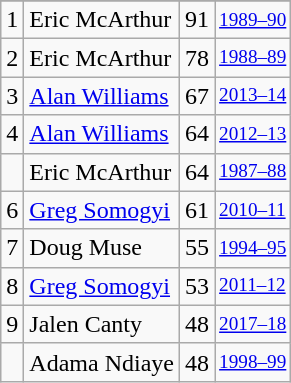<table class="wikitable">
<tr>
</tr>
<tr>
<td>1</td>
<td>Eric McArthur</td>
<td>91</td>
<td style="font-size:80%;"><a href='#'>1989–90</a></td>
</tr>
<tr>
<td>2</td>
<td>Eric McArthur</td>
<td>78</td>
<td style="font-size:80%;"><a href='#'>1988–89</a></td>
</tr>
<tr>
<td>3</td>
<td><a href='#'>Alan Williams</a></td>
<td>67</td>
<td style="font-size:80%;"><a href='#'>2013–14</a></td>
</tr>
<tr>
<td>4</td>
<td><a href='#'>Alan Williams</a></td>
<td>64</td>
<td style="font-size:80%;"><a href='#'>2012–13</a></td>
</tr>
<tr>
<td></td>
<td>Eric McArthur</td>
<td>64</td>
<td style="font-size:80%;"><a href='#'>1987–88</a></td>
</tr>
<tr>
<td>6</td>
<td><a href='#'>Greg Somogyi</a></td>
<td>61</td>
<td style="font-size:80%;"><a href='#'>2010–11</a></td>
</tr>
<tr>
<td>7</td>
<td>Doug Muse</td>
<td>55</td>
<td style="font-size:80%;"><a href='#'>1994–95</a></td>
</tr>
<tr>
<td>8</td>
<td><a href='#'>Greg Somogyi</a></td>
<td>53</td>
<td style="font-size:80%;"><a href='#'>2011–12</a></td>
</tr>
<tr>
<td>9</td>
<td>Jalen Canty</td>
<td>48</td>
<td style="font-size:80%;"><a href='#'>2017–18</a></td>
</tr>
<tr>
<td></td>
<td>Adama Ndiaye</td>
<td>48</td>
<td style="font-size:80%;"><a href='#'>1998–99</a></td>
</tr>
</table>
